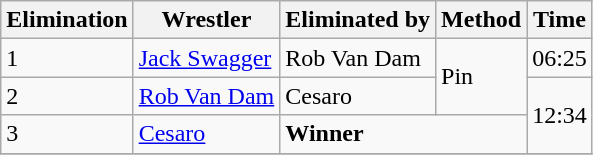<table class="wikitable" border="1">
<tr>
<th>Elimination</th>
<th>Wrestler</th>
<th>Eliminated by</th>
<th>Method</th>
<th>Time</th>
</tr>
<tr>
<td>1</td>
<td><a href='#'>Jack Swagger</a></td>
<td>Rob Van Dam</td>
<td rowspan=2>Pin</td>
<td>06:25</td>
</tr>
<tr>
<td>2</td>
<td><a href='#'>Rob Van Dam</a></td>
<td>Cesaro</td>
<td rowspan=2>12:34</td>
</tr>
<tr>
<td>3</td>
<td><a href='#'>Cesaro</a></td>
<td colspan="2"><strong>Winner</strong></td>
</tr>
<tr>
</tr>
</table>
